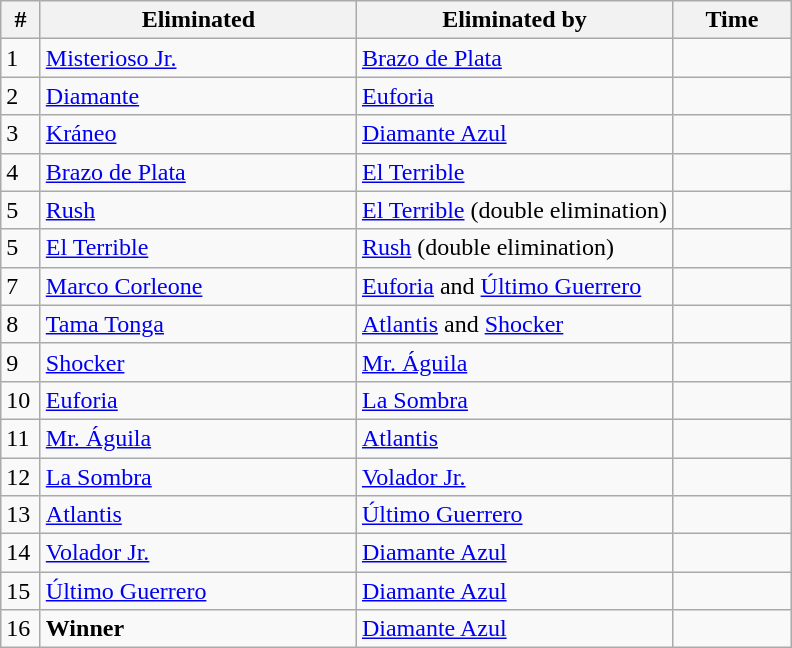<table class="wikitable sortable">
<tr>
<th width=5%>#</th>
<th width=40%>Eliminated</th>
<th width=40%>Eliminated by</th>
<th width=15%>Time</th>
</tr>
<tr>
<td>1</td>
<td><a href='#'>Misterioso Jr.</a></td>
<td><a href='#'>Brazo de Plata</a></td>
<td></td>
</tr>
<tr>
<td>2</td>
<td><a href='#'>Diamante</a></td>
<td><a href='#'>Euforia</a></td>
<td></td>
</tr>
<tr>
<td>3</td>
<td><a href='#'>Kráneo</a></td>
<td><a href='#'>Diamante Azul</a></td>
<td></td>
</tr>
<tr>
<td>4</td>
<td><a href='#'>Brazo de Plata</a></td>
<td><a href='#'>El Terrible</a></td>
<td></td>
</tr>
<tr>
<td>5</td>
<td><a href='#'>Rush</a></td>
<td><a href='#'>El Terrible</a> (double elimination)</td>
<td></td>
</tr>
<tr>
<td>5</td>
<td><a href='#'>El Terrible</a></td>
<td><a href='#'>Rush</a> (double elimination)</td>
<td></td>
</tr>
<tr>
<td>7</td>
<td><a href='#'>Marco Corleone</a></td>
<td><a href='#'>Euforia</a> and <a href='#'>Último Guerrero</a></td>
<td></td>
</tr>
<tr>
<td>8</td>
<td><a href='#'>Tama Tonga</a></td>
<td><a href='#'>Atlantis</a> and <a href='#'>Shocker</a></td>
<td></td>
</tr>
<tr>
<td>9</td>
<td><a href='#'>Shocker</a></td>
<td><a href='#'>Mr. Águila</a></td>
<td></td>
</tr>
<tr>
<td>10</td>
<td><a href='#'>Euforia</a></td>
<td><a href='#'>La Sombra</a></td>
<td></td>
</tr>
<tr>
<td>11</td>
<td><a href='#'>Mr. Águila</a></td>
<td><a href='#'>Atlantis</a></td>
<td></td>
</tr>
<tr>
<td>12</td>
<td><a href='#'>La Sombra</a></td>
<td><a href='#'>Volador Jr.</a></td>
<td></td>
</tr>
<tr>
<td>13</td>
<td><a href='#'>Atlantis</a></td>
<td><a href='#'>Último Guerrero</a></td>
<td></td>
</tr>
<tr>
<td>14</td>
<td><a href='#'>Volador Jr.</a></td>
<td><a href='#'>Diamante Azul</a></td>
<td></td>
</tr>
<tr>
<td>15</td>
<td><a href='#'>Último Guerrero</a></td>
<td><a href='#'>Diamante Azul</a></td>
<td></td>
</tr>
<tr>
<td>16</td>
<td><strong>Winner</strong></td>
<td><a href='#'>Diamante Azul</a></td>
<td></td>
</tr>
</table>
